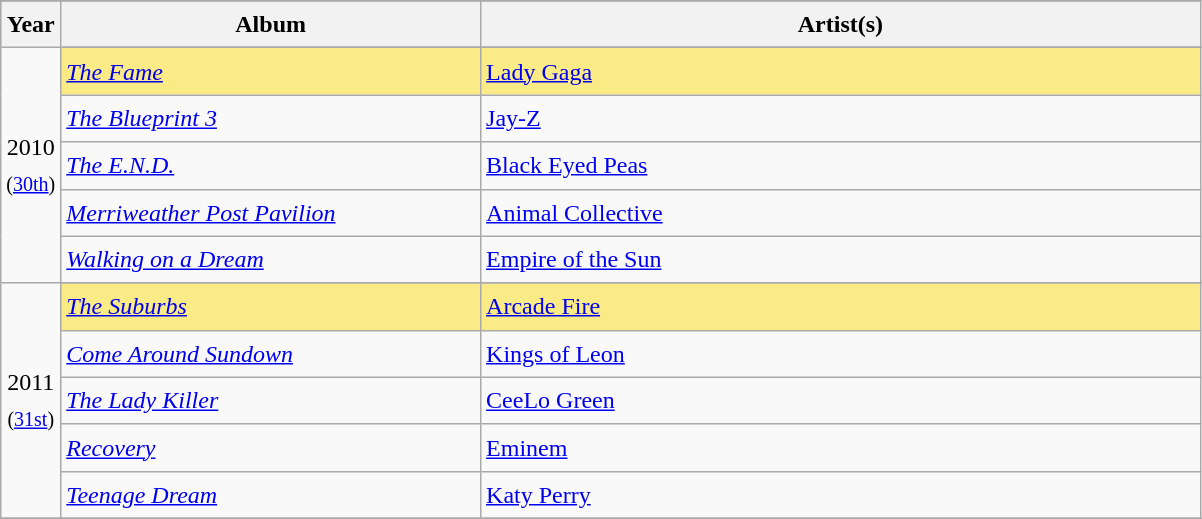<table class="wikitable" style="font-size:1.00em; line-height:1.5em;">
<tr bgcolor="#bebebe">
</tr>
<tr bgcolor="#bebebe">
<th width="5%">Year</th>
<th width="35%">Album</th>
<th width="60%">Artist(s)</th>
</tr>
<tr>
<td rowspan="6" style="text-align:center;">2010 <br><small>(<a href='#'>30th</a>)</small></td>
</tr>
<tr style="background:#FAEB86;">
<td><em><a href='#'>The Fame</a></em></td>
<td><a href='#'>Lady Gaga</a></td>
</tr>
<tr>
<td><em><a href='#'>The Blueprint 3</a></em></td>
<td><a href='#'>Jay-Z</a></td>
</tr>
<tr>
<td><em><a href='#'>The E.N.D.</a></em></td>
<td><a href='#'>Black Eyed Peas</a></td>
</tr>
<tr>
<td><em><a href='#'>Merriweather Post Pavilion</a></em></td>
<td><a href='#'>Animal Collective</a></td>
</tr>
<tr>
<td><em><a href='#'>Walking on a Dream</a></em></td>
<td><a href='#'>Empire of the Sun</a></td>
</tr>
<tr>
<td rowspan="6" style="text-align:center;">2011 <br><small>(<a href='#'>31st</a>)</small></td>
</tr>
<tr style="background:#FAEB86;">
<td><em><a href='#'>The Suburbs</a></em></td>
<td><a href='#'>Arcade Fire</a></td>
</tr>
<tr>
<td><em><a href='#'>Come Around Sundown</a></em></td>
<td><a href='#'>Kings of Leon</a></td>
</tr>
<tr>
<td><em><a href='#'>The Lady Killer</a></em></td>
<td><a href='#'>CeeLo Green</a></td>
</tr>
<tr>
<td><em><a href='#'>Recovery</a></em></td>
<td><a href='#'>Eminem</a></td>
</tr>
<tr>
<td><em><a href='#'>Teenage Dream</a></em></td>
<td><a href='#'>Katy Perry</a></td>
</tr>
<tr>
</tr>
</table>
